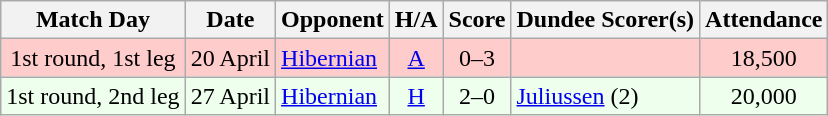<table class="wikitable" style="text-align:center">
<tr>
<th>Match Day</th>
<th>Date</th>
<th>Opponent</th>
<th>H/A</th>
<th>Score</th>
<th>Dundee Scorer(s)</th>
<th>Attendance</th>
</tr>
<tr bgcolor="#FFCCCC">
<td>1st round, 1st leg</td>
<td align="left">20 April</td>
<td align="left"><a href='#'>Hibernian</a></td>
<td><a href='#'>A</a></td>
<td>0–3</td>
<td align="left"></td>
<td>18,500</td>
</tr>
<tr bgcolor="#EEFFEE">
<td>1st round, 2nd leg</td>
<td align="left">27 April</td>
<td align="left"><a href='#'>Hibernian</a></td>
<td><a href='#'>H</a></td>
<td>2–0</td>
<td align="left"><a href='#'>Juliussen</a> (2)</td>
<td>20,000</td>
</tr>
</table>
